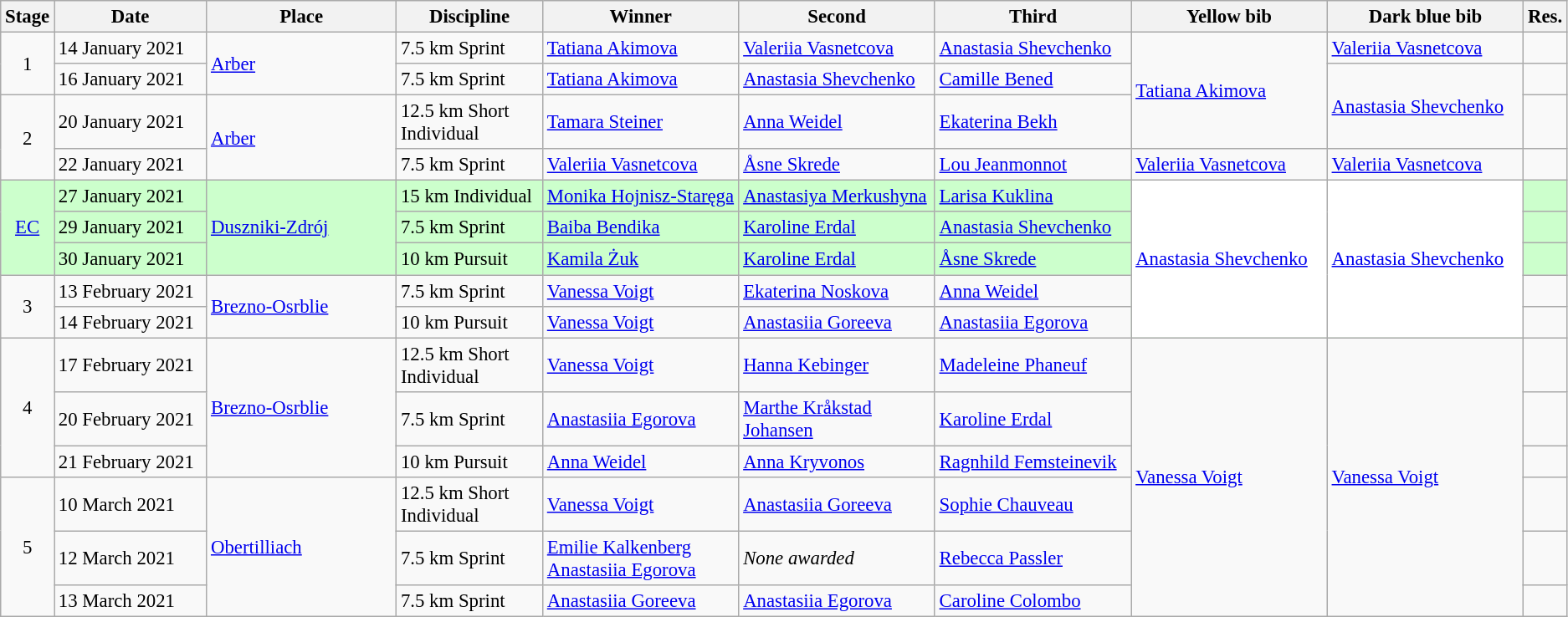<table class="wikitable" style="font-size:95%;">
<tr>
<th width="20">Stage</th>
<th width="115">Date</th>
<th width="145">Place</th>
<th width="110">Discipline</th>
<th width="150">Winner</th>
<th width="150">Second</th>
<th width="150">Third</th>
<th width="150">Yellow bib<br></th>
<th width="150">Dark blue bib<br></th>
<th width="10">Res.</th>
</tr>
<tr>
<td rowspan=2 align=center>1</td>
<td>14 January 2021</td>
<td rowspan=2> <a href='#'>Arber</a></td>
<td>7.5 km Sprint</td>
<td> <a href='#'>Tatiana Akimova</a></td>
<td> <a href='#'>Valeriia Vasnetcova</a></td>
<td> <a href='#'>Anastasia Shevchenko</a></td>
<td rowspan=3> <a href='#'>Tatiana Akimova</a></td>
<td> <a href='#'>Valeriia Vasnetcova</a></td>
<td></td>
</tr>
<tr>
<td>16 January 2021</td>
<td>7.5 km Sprint</td>
<td> <a href='#'>Tatiana Akimova</a></td>
<td> <a href='#'>Anastasia Shevchenko</a></td>
<td> <a href='#'>Camille Bened</a></td>
<td rowspan=2> <a href='#'>Anastasia Shevchenko</a></td>
<td></td>
</tr>
<tr>
<td rowspan=2 align=center>2</td>
<td>20 January 2021</td>
<td rowspan=2> <a href='#'>Arber</a></td>
<td>12.5 km Short Individual</td>
<td> <a href='#'>Tamara Steiner</a></td>
<td> <a href='#'>Anna Weidel</a></td>
<td> <a href='#'>Ekaterina Bekh</a></td>
<td></td>
</tr>
<tr>
<td>22 January 2021</td>
<td>7.5 km Sprint</td>
<td> <a href='#'>Valeriia Vasnetcova</a></td>
<td> <a href='#'>Åsne Skrede</a></td>
<td> <a href='#'>Lou Jeanmonnot</a></td>
<td> <a href='#'>Valeriia Vasnetcova</a></td>
<td> <a href='#'>Valeriia Vasnetcova</a></td>
<td></td>
</tr>
<tr style="background:#CCFFCC">
<td rowspan=3 align=center><a href='#'>EC</a></td>
<td>27 January 2021</td>
<td rowspan=3> <a href='#'>Duszniki-Zdrój</a></td>
<td>15 km Individual</td>
<td> <a href='#'>Monika Hojnisz-Staręga</a></td>
<td> <a href='#'>Anastasiya Merkushyna</a></td>
<td> <a href='#'>Larisa Kuklina</a></td>
<td rowspan=5 style="background:#FFFFFF;"> <a href='#'>Anastasia Shevchenko</a></td>
<td rowspan=5 style="background:#FFFFFF;"> <a href='#'>Anastasia Shevchenko</a></td>
<td></td>
</tr>
<tr style="background:#CCFFCC">
<td>29 January 2021</td>
<td>7.5 km Sprint</td>
<td> <a href='#'>Baiba Bendika</a></td>
<td> <a href='#'>Karoline Erdal</a></td>
<td> <a href='#'>Anastasia Shevchenko</a></td>
<td></td>
</tr>
<tr style="background:#CCFFCC">
<td>30 January 2021</td>
<td>10 km Pursuit</td>
<td> <a href='#'>Kamila Żuk</a></td>
<td> <a href='#'>Karoline Erdal</a></td>
<td> <a href='#'>Åsne Skrede</a></td>
<td></td>
</tr>
<tr>
<td rowspan=2 align=center>3</td>
<td>13 February 2021</td>
<td rowspan=2> <a href='#'>Brezno-Osrblie</a></td>
<td>7.5 km Sprint</td>
<td> <a href='#'>Vanessa Voigt</a></td>
<td> <a href='#'>Ekaterina Noskova</a></td>
<td> <a href='#'>Anna Weidel</a></td>
<td></td>
</tr>
<tr>
<td>14 February 2021</td>
<td>10 km Pursuit</td>
<td> <a href='#'>Vanessa Voigt</a></td>
<td> <a href='#'>Anastasiia Goreeva</a></td>
<td> <a href='#'>Anastasiia Egorova</a></td>
<td></td>
</tr>
<tr>
<td rowspan=3 align=center>4</td>
<td>17 February 2021</td>
<td rowspan=3> <a href='#'>Brezno-Osrblie</a></td>
<td>12.5 km Short Individual</td>
<td> <a href='#'>Vanessa Voigt</a></td>
<td> <a href='#'>Hanna Kebinger</a></td>
<td> <a href='#'>Madeleine Phaneuf</a></td>
<td rowspan=6> <a href='#'>Vanessa Voigt</a></td>
<td rowspan=6> <a href='#'>Vanessa Voigt</a></td>
<td></td>
</tr>
<tr>
<td>20 February 2021</td>
<td>7.5 km Sprint</td>
<td> <a href='#'>Anastasiia Egorova</a></td>
<td> <a href='#'>Marthe Kråkstad Johansen</a></td>
<td> <a href='#'>Karoline Erdal</a></td>
<td></td>
</tr>
<tr>
<td>21 February 2021</td>
<td>10 km Pursuit</td>
<td> <a href='#'>Anna Weidel</a></td>
<td> <a href='#'>Anna Kryvonos</a></td>
<td> <a href='#'>Ragnhild Femsteinevik</a></td>
<td></td>
</tr>
<tr>
<td rowspan=3 align=center>5</td>
<td>10 March 2021</td>
<td rowspan=3> <a href='#'>Obertilliach</a></td>
<td>12.5 km Short Individual</td>
<td> <a href='#'>Vanessa Voigt</a></td>
<td> <a href='#'>Anastasiia Goreeva</a></td>
<td> <a href='#'>Sophie Chauveau</a></td>
<td></td>
</tr>
<tr>
<td>12 March 2021</td>
<td>7.5 km Sprint</td>
<td> <a href='#'>Emilie Kalkenberg</a><br> <a href='#'>Anastasiia Egorova</a></td>
<td><em>None awarded</em></td>
<td> <a href='#'>Rebecca Passler</a></td>
<td></td>
</tr>
<tr>
<td>13 March 2021</td>
<td>7.5 km Sprint</td>
<td> <a href='#'>Anastasiia Goreeva</a></td>
<td> <a href='#'>Anastasiia Egorova</a></td>
<td> <a href='#'>Caroline Colombo</a></td>
<td></td>
</tr>
</table>
